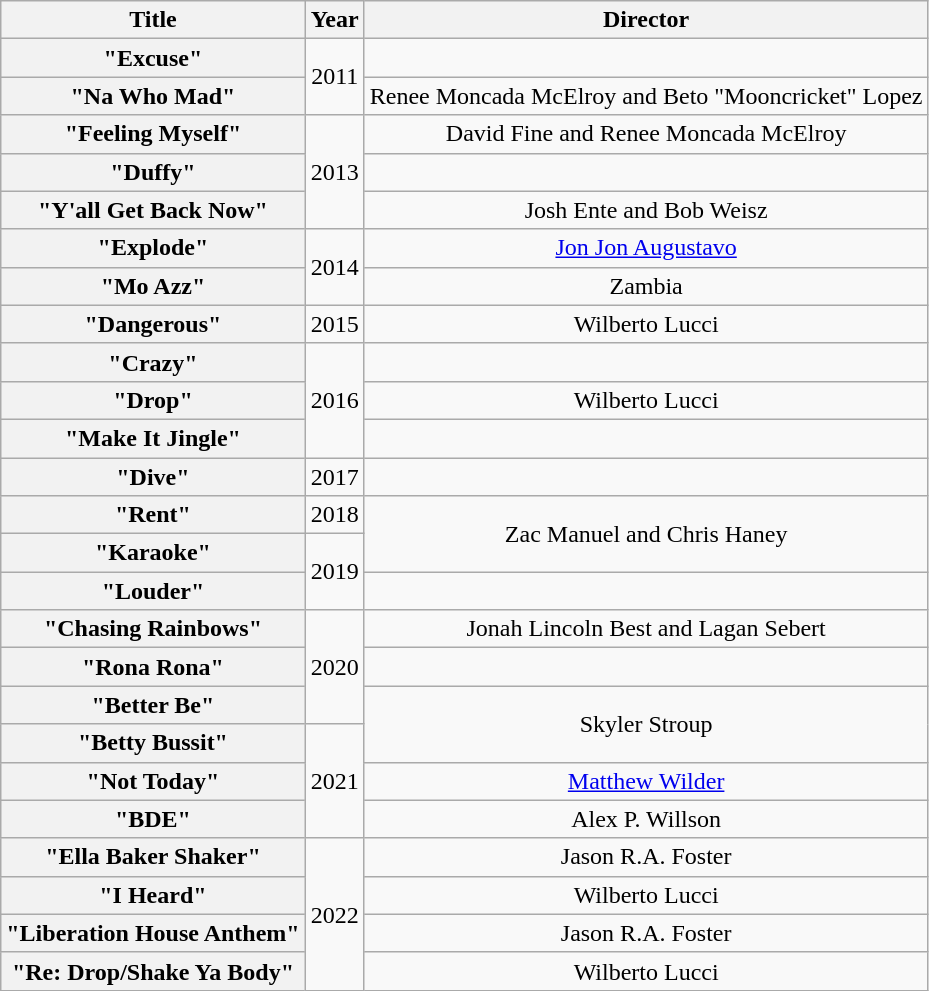<table class="wikitable plainrowheaders" style="text-align:center;">
<tr>
<th scope="col">Title</th>
<th scope="col">Year</th>
<th scope="col">Director</th>
</tr>
<tr>
<th scope="row">"Excuse"</th>
<td rowspan="2">2011</td>
<td></td>
</tr>
<tr>
<th scope="row">"Na Who Mad"</th>
<td>Renee Moncada McElroy and Beto "Mooncricket" Lopez</td>
</tr>
<tr>
<th scope="row">"Feeling Myself"</th>
<td rowspan="3">2013</td>
<td>David Fine and Renee Moncada McElroy</td>
</tr>
<tr>
<th scope="row">"Duffy"</th>
<td></td>
</tr>
<tr>
<th scope="row">"Y'all Get Back Now"</th>
<td>Josh Ente and Bob Weisz</td>
</tr>
<tr>
<th scope="row">"Explode"</th>
<td rowspan="2">2014</td>
<td><a href='#'>Jon Jon Augustavo</a></td>
</tr>
<tr>
<th scope="row">"Mo Azz"</th>
<td>Zambia</td>
</tr>
<tr>
<th scope="row">"Dangerous"</th>
<td>2015</td>
<td>Wilberto Lucci</td>
</tr>
<tr>
<th scope="row">"Crazy"</th>
<td rowspan="3">2016</td>
<td></td>
</tr>
<tr>
<th scope="row">"Drop"<br></th>
<td>Wilberto Lucci</td>
</tr>
<tr>
<th scope="row">"Make It Jingle"</th>
<td></td>
</tr>
<tr>
<th scope="row">"Dive"<br></th>
<td>2017</td>
<td></td>
</tr>
<tr>
<th scope="row">"Rent"</th>
<td>2018</td>
<td rowspan="2">Zac Manuel and Chris Haney</td>
</tr>
<tr>
<th scope="row">"Karaoke"<br></th>
<td rowspan="2">2019</td>
</tr>
<tr>
<th scope="row">"Louder"<br></th>
<td></td>
</tr>
<tr>
<th scope="row">"Chasing Rainbows"<br></th>
<td rowspan="3">2020</td>
<td>Jonah Lincoln Best and Lagan Sebert</td>
</tr>
<tr>
<th scope="row">"Rona Rona"</th>
<td></td>
</tr>
<tr>
<th scope="row">"Better Be"<br></th>
<td rowspan="2">Skyler Stroup</td>
</tr>
<tr>
<th scope="row">"Betty Bussit"<br></th>
<td rowspan="3">2021</td>
</tr>
<tr>
<th scope="row">"Not Today"<br></th>
<td><a href='#'>Matthew Wilder</a></td>
</tr>
<tr>
<th scope="row">"BDE"<br></th>
<td>Alex P. Willson</td>
</tr>
<tr>
<th scope="row">"Ella Baker Shaker"<br></th>
<td rowspan="4">2022</td>
<td>Jason R.A. Foster</td>
</tr>
<tr>
<th scope="row">"I Heard"</th>
<td>Wilberto Lucci</td>
</tr>
<tr>
<th scope="row">"Liberation House Anthem"<br></th>
<td>Jason R.A. Foster</td>
</tr>
<tr>
<th scope="row">"Re: Drop/Shake Ya Body"<br></th>
<td>Wilberto Lucci</td>
</tr>
</table>
